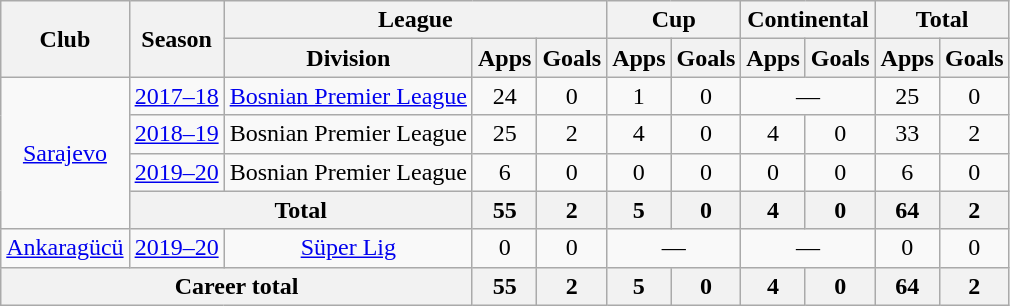<table class=wikitable style="text-align:center">
<tr>
<th rowspan=2>Club</th>
<th rowspan=2>Season</th>
<th colspan=3>League</th>
<th colspan=2>Cup</th>
<th colspan=2>Continental</th>
<th colspan=2>Total</th>
</tr>
<tr>
<th>Division</th>
<th>Apps</th>
<th>Goals</th>
<th>Apps</th>
<th>Goals</th>
<th>Apps</th>
<th>Goals</th>
<th>Apps</th>
<th>Goals</th>
</tr>
<tr>
<td rowspan=4><a href='#'>Sarajevo</a></td>
<td><a href='#'>2017–18</a></td>
<td><a href='#'>Bosnian Premier League</a></td>
<td>24</td>
<td>0</td>
<td>1</td>
<td>0</td>
<td colspan=2>—</td>
<td>25</td>
<td>0</td>
</tr>
<tr>
<td><a href='#'>2018–19</a></td>
<td>Bosnian Premier League</td>
<td>25</td>
<td>2</td>
<td>4</td>
<td>0</td>
<td>4</td>
<td>0</td>
<td>33</td>
<td>2</td>
</tr>
<tr>
<td><a href='#'>2019–20</a></td>
<td>Bosnian Premier League</td>
<td>6</td>
<td>0</td>
<td>0</td>
<td>0</td>
<td>0</td>
<td>0</td>
<td>6</td>
<td>0</td>
</tr>
<tr>
<th colspan=2>Total</th>
<th>55</th>
<th>2</th>
<th>5</th>
<th>0</th>
<th>4</th>
<th>0</th>
<th>64</th>
<th>2</th>
</tr>
<tr>
<td><a href='#'>Ankaragücü</a></td>
<td><a href='#'>2019–20</a></td>
<td><a href='#'>Süper Lig</a></td>
<td>0</td>
<td>0</td>
<td colspan=2>—</td>
<td colspan=2>—</td>
<td>0</td>
<td>0</td>
</tr>
<tr>
<th colspan=3>Career total</th>
<th>55</th>
<th>2</th>
<th>5</th>
<th>0</th>
<th>4</th>
<th>0</th>
<th>64</th>
<th>2</th>
</tr>
</table>
